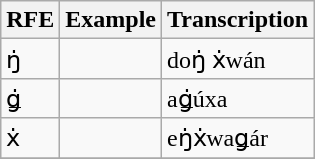<table class="wikitable">
<tr>
<th scope="col">RFE</th>
<th scope="col">Example</th>
<th scope="col">Transcription</th>
</tr>
<tr>
<td>ŋ̇</td>
<td></td>
<td>doŋ̇ ẋwán</td>
</tr>
<tr>
<td>ǥ̇</td>
<td></td>
<td>aǥ̇úxa</td>
</tr>
<tr>
<td>ẋ</td>
<td></td>
<td>eŋ̇ẋwaǥár</td>
</tr>
<tr>
</tr>
</table>
